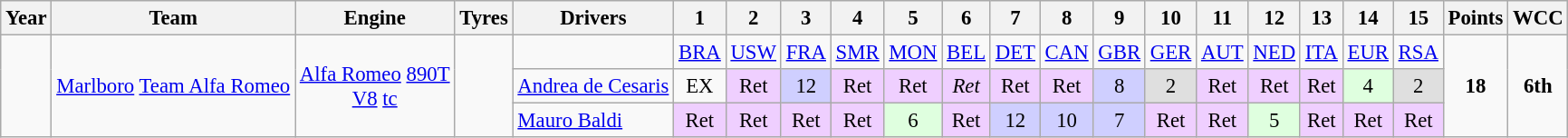<table class="wikitable" style="text-align:center; font-size:95%">
<tr>
<th>Year</th>
<th>Team</th>
<th>Engine</th>
<th>Tyres</th>
<th>Drivers</th>
<th>1</th>
<th>2</th>
<th>3</th>
<th>4</th>
<th>5</th>
<th>6</th>
<th>7</th>
<th>8</th>
<th>9</th>
<th>10</th>
<th>11</th>
<th>12</th>
<th>13</th>
<th>14</th>
<th>15</th>
<th>Points</th>
<th>WCC</th>
</tr>
<tr>
<td rowspan="3"></td>
<td rowspan="3"><a href='#'>Marlboro</a> <a href='#'>Team Alfa Romeo</a></td>
<td rowspan="3"><a href='#'>Alfa Romeo</a> <a href='#'>890T</a><br><a href='#'>V8</a> <a href='#'>tc</a></td>
<td rowspan="3"></td>
<td></td>
<td><a href='#'>BRA</a></td>
<td><a href='#'>USW</a></td>
<td><a href='#'>FRA</a></td>
<td><a href='#'>SMR</a></td>
<td><a href='#'>MON</a></td>
<td><a href='#'>BEL</a></td>
<td><a href='#'>DET</a></td>
<td><a href='#'>CAN</a></td>
<td><a href='#'>GBR</a></td>
<td><a href='#'>GER</a></td>
<td><a href='#'>AUT</a></td>
<td><a href='#'>NED</a></td>
<td><a href='#'>ITA</a></td>
<td><a href='#'>EUR</a></td>
<td><a href='#'>RSA</a></td>
<td rowspan="3"><strong>18</strong></td>
<td rowspan="3"><strong>6th</strong></td>
</tr>
<tr>
<td align="left"><a href='#'>Andrea de Cesaris</a></td>
<td>EX</td>
<td style="background:#efcfff;">Ret</td>
<td style="background:#cfcfff;">12</td>
<td style="background:#efcfff;">Ret</td>
<td style="background:#efcfff;">Ret</td>
<td style="background:#efcfff;"><em>Ret</em></td>
<td style="background:#efcfff;">Ret</td>
<td style="background:#efcfff;">Ret</td>
<td style="background:#cfcfff;">8</td>
<td style="background:#dfdfdf;">2</td>
<td style="background:#efcfff;">Ret</td>
<td style="background:#efcfff;">Ret</td>
<td style="background:#efcfff;">Ret</td>
<td style="background:#dfffdf;">4</td>
<td style="background:#dfdfdf;">2</td>
</tr>
<tr>
<td align="left"><a href='#'>Mauro Baldi</a></td>
<td style="background:#efcfff;">Ret</td>
<td style="background:#efcfff;">Ret</td>
<td style="background:#efcfff;">Ret</td>
<td style="background:#efcfff;">Ret</td>
<td style="background:#dfffdf;">6</td>
<td style="background:#efcfff;">Ret</td>
<td style="background:#cfcfff;">12</td>
<td style="background:#cfcfff;">10</td>
<td style="background:#cfcfff;">7</td>
<td style="background:#efcfff;">Ret</td>
<td style="background:#efcfff;">Ret</td>
<td style="background:#dfffdf;">5</td>
<td style="background:#efcfff;">Ret</td>
<td style="background:#efcfff;">Ret</td>
<td style="background:#efcfff;">Ret</td>
</tr>
</table>
